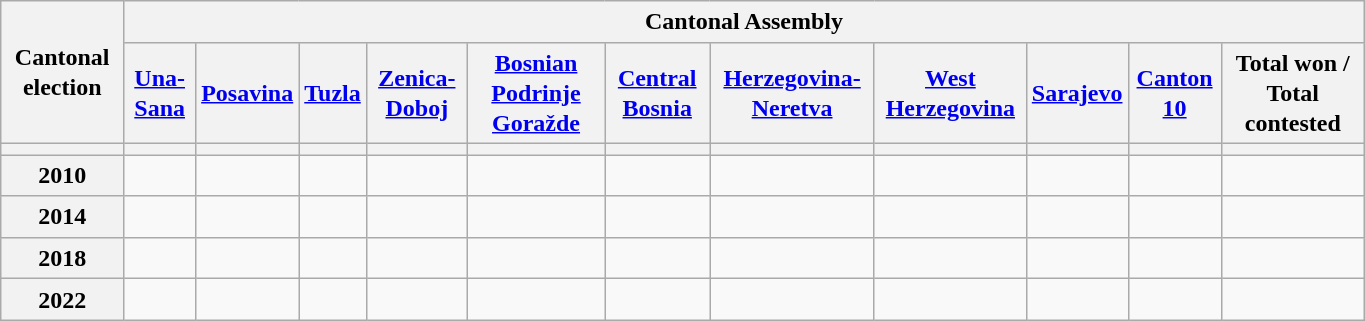<table class="wikitable collapsible collapsed" style="text-align:center; width:72%; line-height:126%; margin-bottom:0">
<tr>
<th rowspan=2>Cantonal election</th>
<th colspan=14>Cantonal Assembly</th>
</tr>
<tr>
<th><a href='#'>Una-Sana</a></th>
<th><a href='#'>Posavina</a></th>
<th><a href='#'>Tuzla</a></th>
<th><a href='#'>Zenica-Doboj</a></th>
<th><a href='#'>Bosnian Podrinje Goražde</a></th>
<th><a href='#'>Central Bosnia</a></th>
<th><a href='#'>Herzegovina-Neretva</a></th>
<th><a href='#'>West Herzegovina</a></th>
<th><a href='#'>Sarajevo</a></th>
<th><a href='#'>Canton 10</a></th>
<th>Total won / Total contested</th>
</tr>
<tr>
<th></th>
<th></th>
<th></th>
<th></th>
<th></th>
<th></th>
<th></th>
<th></th>
<th></th>
<th></th>
<th></th>
<th></th>
</tr>
<tr>
<th>2010</th>
<td></td>
<td></td>
<td></td>
<td></td>
<td></td>
<td></td>
<td></td>
<td></td>
<td></td>
<td></td>
<td></td>
</tr>
<tr>
<th>2014</th>
<td></td>
<td></td>
<td></td>
<td></td>
<td></td>
<td></td>
<td></td>
<td></td>
<td></td>
<td></td>
<td></td>
</tr>
<tr>
<th>2018</th>
<td></td>
<td></td>
<td></td>
<td></td>
<td></td>
<td></td>
<td></td>
<td></td>
<td></td>
<td></td>
<td></td>
</tr>
<tr>
<th>2022</th>
<td></td>
<td></td>
<td></td>
<td></td>
<td></td>
<td></td>
<td></td>
<td></td>
<td></td>
<td></td>
<td></td>
</tr>
</table>
